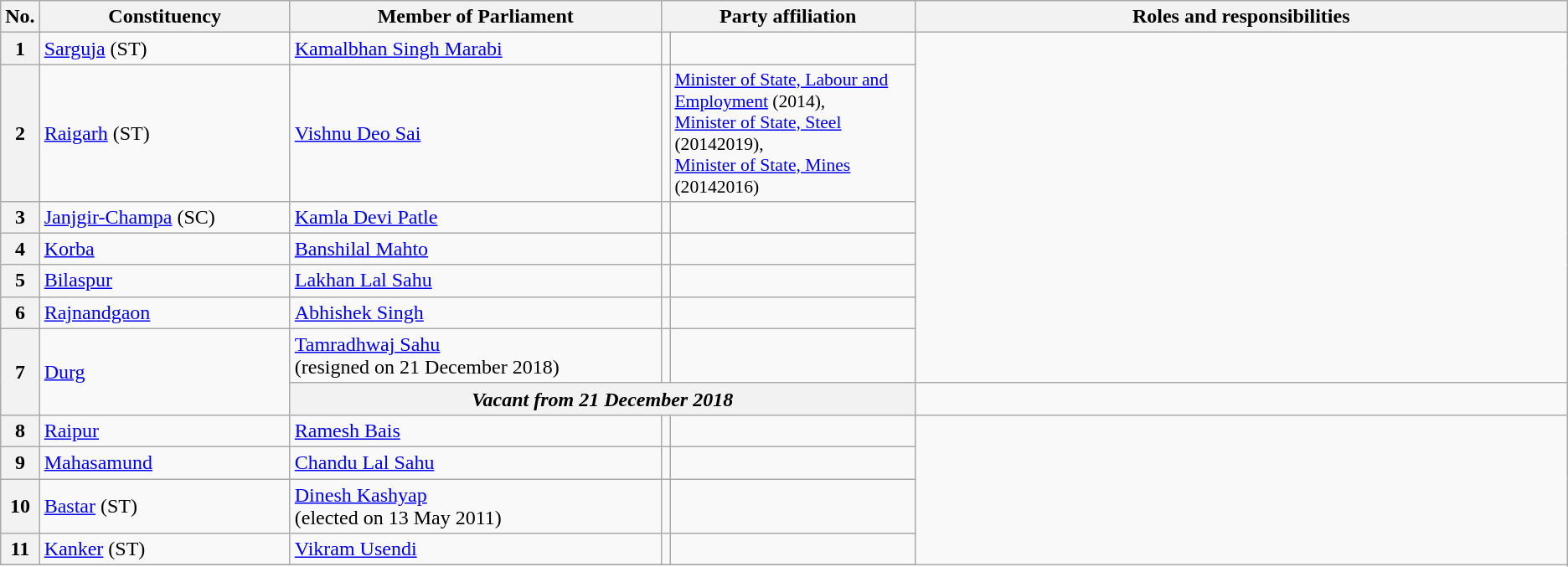<table class="wikitable">
<tr style="text-align:center;">
<th>No.</th>
<th style="width:12em">Constituency</th>
<th style="width:18em">Member of Parliament</th>
<th colspan="2" style="width:18em">Party affiliation</th>
<th style="width:32em">Roles and responsibilities</th>
</tr>
<tr>
<th>1</th>
<td><a href='#'>Sarguja</a> (ST)</td>
<td><a href='#'>Kamalbhan Singh Marabi</a></td>
<td></td>
<td></td>
</tr>
<tr>
<th>2</th>
<td><a href='#'>Raigarh</a> (ST)</td>
<td><a href='#'>Vishnu Deo Sai</a></td>
<td></td>
<td style="font-size:90%"><a href='#'>Minister of State, Labour and Employment</a> (2014),<br><a href='#'>Minister of State, Steel</a> (20142019),<br><a href='#'>Minister of State, Mines</a> (20142016)</td>
</tr>
<tr>
<th>3</th>
<td><a href='#'>Janjgir-Champa</a> (SC)</td>
<td><a href='#'>Kamla Devi Patle</a></td>
<td></td>
<td></td>
</tr>
<tr>
<th>4</th>
<td><a href='#'>Korba</a></td>
<td><a href='#'>Banshilal Mahto</a></td>
<td></td>
<td></td>
</tr>
<tr>
<th>5</th>
<td><a href='#'>Bilaspur</a></td>
<td><a href='#'>Lakhan Lal Sahu</a></td>
<td></td>
<td></td>
</tr>
<tr>
<th>6</th>
<td><a href='#'>Rajnandgaon</a></td>
<td><a href='#'>Abhishek Singh</a></td>
<td></td>
<td></td>
</tr>
<tr>
<th rowspan="2">7</th>
<td rowspan="2"><a href='#'>Durg</a></td>
<td><a href='#'>Tamradhwaj Sahu</a><br>(resigned on 21 December 2018)</td>
<td></td>
<td></td>
</tr>
<tr>
<th colspan="3"><em>Vacant from 21 December 2018</em></th>
<td></td>
</tr>
<tr>
<th>8</th>
<td><a href='#'>Raipur</a></td>
<td><a href='#'>Ramesh Bais</a></td>
<td></td>
<td></td>
</tr>
<tr>
<th>9</th>
<td><a href='#'>Mahasamund</a></td>
<td><a href='#'>Chandu Lal Sahu</a></td>
<td></td>
<td></td>
</tr>
<tr>
<th>10</th>
<td><a href='#'>Bastar</a> (ST)</td>
<td><a href='#'>Dinesh Kashyap</a><br>(elected on 13 May 2011)</td>
<td></td>
<td></td>
</tr>
<tr>
<th>11</th>
<td><a href='#'>Kanker</a> (ST)</td>
<td><a href='#'>Vikram Usendi</a></td>
<td></td>
<td></td>
</tr>
<tr>
</tr>
</table>
